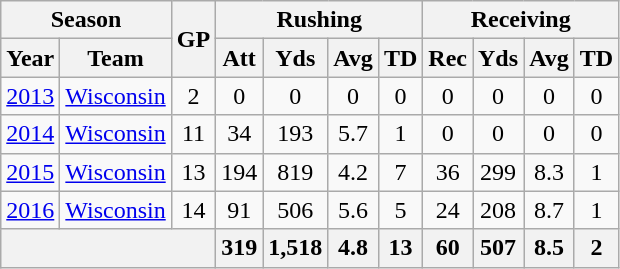<table class="wikitable sortable" style="text-align:center">
<tr>
<th colspan="2">Season</th>
<th rowspan="2">GP</th>
<th colspan="4">Rushing</th>
<th colspan="4">Receiving</th>
</tr>
<tr>
<th>Year</th>
<th>Team</th>
<th>Att</th>
<th>Yds</th>
<th>Avg</th>
<th>TD</th>
<th>Rec</th>
<th>Yds</th>
<th>Avg</th>
<th>TD</th>
</tr>
<tr>
<td><a href='#'>2013</a></td>
<td><a href='#'>Wisconsin</a></td>
<td>2</td>
<td>0</td>
<td>0</td>
<td>0</td>
<td>0</td>
<td>0</td>
<td>0</td>
<td>0</td>
<td>0</td>
</tr>
<tr>
<td><a href='#'>2014</a></td>
<td><a href='#'>Wisconsin</a></td>
<td>11</td>
<td>34</td>
<td>193</td>
<td>5.7</td>
<td>1</td>
<td>0</td>
<td>0</td>
<td>0</td>
<td>0</td>
</tr>
<tr>
<td><a href='#'>2015</a></td>
<td><a href='#'>Wisconsin</a></td>
<td>13</td>
<td>194</td>
<td>819</td>
<td>4.2</td>
<td>7</td>
<td>36</td>
<td>299</td>
<td>8.3</td>
<td>1</td>
</tr>
<tr>
<td><a href='#'>2016</a></td>
<td><a href='#'>Wisconsin</a></td>
<td>14</td>
<td>91</td>
<td>506</td>
<td>5.6</td>
<td>5</td>
<td>24</td>
<td>208</td>
<td>8.7</td>
<td>1</td>
</tr>
<tr>
<th colspan="3"></th>
<th>319</th>
<th>1,518</th>
<th>4.8</th>
<th>13</th>
<th>60</th>
<th>507</th>
<th>8.5</th>
<th>2</th>
</tr>
</table>
